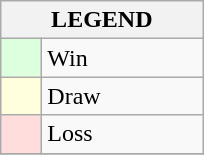<table class="wikitable" border="1">
<tr>
<th colspan="2">LEGEND</th>
</tr>
<tr>
<td style="background:#ddffdd;" width=20> </td>
<td width=100>Win</td>
</tr>
<tr>
<td style="background:#ffffdd"  width=20> </td>
<td width=100>Draw</td>
</tr>
<tr>
<td style="background:#ffdddd;" width=20> </td>
<td width=100>Loss</td>
</tr>
<tr>
</tr>
</table>
